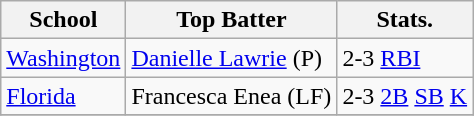<table class="wikitable">
<tr>
<th>School</th>
<th>Top Batter</th>
<th>Stats.</th>
</tr>
<tr>
<td><a href='#'>Washington</a></td>
<td><a href='#'>Danielle Lawrie</a> (P)</td>
<td>2-3  <a href='#'>RBI</a></td>
</tr>
<tr>
<td><a href='#'>Florida</a></td>
<td>Francesca Enea (LF)</td>
<td>2-3  <a href='#'>2B</a>  <a href='#'>SB</a>  <a href='#'>K</a></td>
</tr>
<tr>
</tr>
</table>
